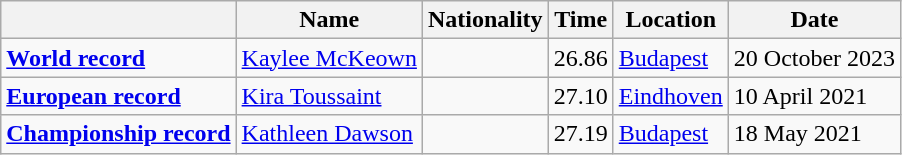<table class=wikitable>
<tr>
<th></th>
<th>Name</th>
<th>Nationality</th>
<th>Time</th>
<th>Location</th>
<th>Date</th>
</tr>
<tr>
<td><strong><a href='#'>World record</a></strong></td>
<td><a href='#'>Kaylee McKeown</a></td>
<td></td>
<td>26.86</td>
<td><a href='#'>Budapest</a></td>
<td>20 October 2023</td>
</tr>
<tr>
<td><strong><a href='#'>European record</a></strong></td>
<td><a href='#'>Kira Toussaint</a></td>
<td></td>
<td>27.10</td>
<td><a href='#'>Eindhoven</a></td>
<td>10 April 2021</td>
</tr>
<tr>
<td><strong><a href='#'>Championship record</a></strong></td>
<td><a href='#'>Kathleen Dawson</a></td>
<td></td>
<td>27.19</td>
<td><a href='#'>Budapest</a></td>
<td>18 May 2021</td>
</tr>
</table>
